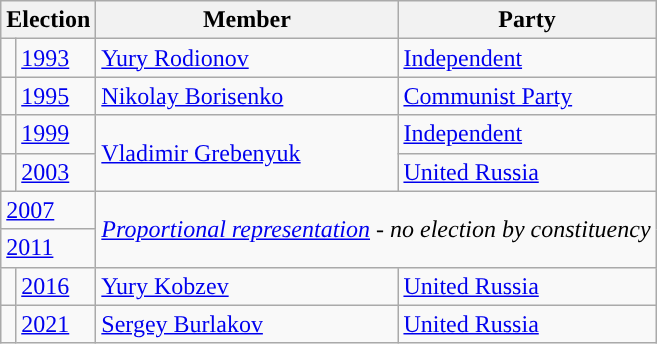<table class="wikitable">
<tr>
<th colspan="2">Election</th>
<th>Member</th>
<th>Party</th>
</tr>
<tr>
<td style="background-color:"></td>
<td><a href='#'>1993</a></td>
<td><a href='#'>Yury Rodionov</a></td>
<td><a href='#'>Independent</a></td>
</tr>
<tr>
<td style="background-color:"></td>
<td><a href='#'>1995</a></td>
<td><a href='#'>Nikolay Borisenko</a></td>
<td><a href='#'>Communist Party</a></td>
</tr>
<tr>
<td style="background-color:"></td>
<td><a href='#'>1999</a></td>
<td rowspan=2><a href='#'>Vladimir Grebenyuk</a></td>
<td><a href='#'>Independent</a></td>
</tr>
<tr>
<td style="background-color:"></td>
<td><a href='#'>2003</a></td>
<td><a href='#'>United Russia</a></td>
</tr>
<tr>
<td colspan=2><a href='#'>2007</a></td>
<td colspan=2 rowspan=2><em><a href='#'>Proportional representation</a> - no election by constituency</em></td>
</tr>
<tr>
<td colspan=2><a href='#'>2011</a></td>
</tr>
<tr>
<td style="background-color: "></td>
<td><a href='#'>2016</a></td>
<td><a href='#'>Yury Kobzev</a></td>
<td><a href='#'>United Russia</a></td>
</tr>
<tr>
<td style="background-color: "></td>
<td><a href='#'>2021</a></td>
<td><a href='#'>Sergey Burlakov</a></td>
<td><a href='#'>United Russia</a></td>
</tr>
</table>
